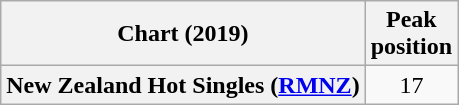<table class="wikitable plainrowheaders" style="text-align:center">
<tr>
<th scope="col">Chart (2019)</th>
<th scope="col">Peak<br>position</th>
</tr>
<tr>
<th scope="row">New Zealand Hot Singles (<a href='#'>RMNZ</a>)</th>
<td>17</td>
</tr>
</table>
